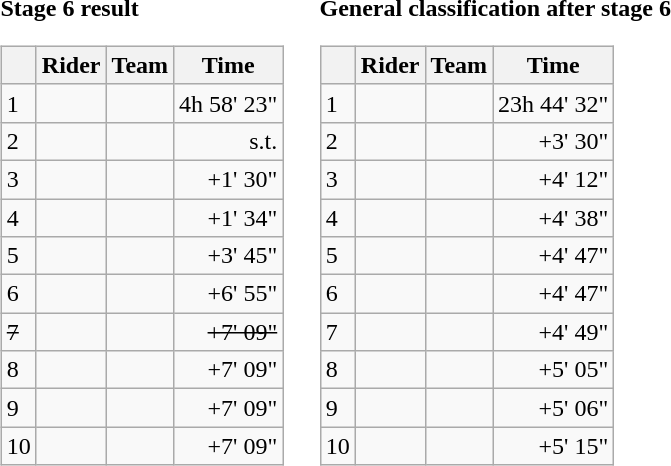<table>
<tr>
<td><strong>Stage 6 result</strong><br><table class="wikitable">
<tr>
<th></th>
<th>Rider</th>
<th>Team</th>
<th>Time</th>
</tr>
<tr>
<td>1</td>
<td></td>
<td></td>
<td align="right">4h 58' 23"</td>
</tr>
<tr>
<td>2</td>
<td></td>
<td></td>
<td align="right">s.t.</td>
</tr>
<tr>
<td>3</td>
<td></td>
<td></td>
<td align="right">+1' 30"</td>
</tr>
<tr>
<td>4</td>
<td></td>
<td></td>
<td align="right">+1' 34"</td>
</tr>
<tr>
<td>5</td>
<td></td>
<td></td>
<td align="right">+3' 45"</td>
</tr>
<tr>
<td>6</td>
<td></td>
<td></td>
<td align="right">+6' 55"</td>
</tr>
<tr>
<td><s>7</s></td>
<td><s></s></td>
<td><s></s></td>
<td align="right"><s>+7' 09"</s></td>
</tr>
<tr>
<td>8</td>
<td></td>
<td></td>
<td align="right">+7' 09"</td>
</tr>
<tr>
<td>9</td>
<td></td>
<td></td>
<td align="right">+7' 09"</td>
</tr>
<tr>
<td>10</td>
<td></td>
<td></td>
<td align="right">+7' 09"</td>
</tr>
</table>
</td>
<td></td>
<td><strong>General classification after stage 6</strong><br><table class="wikitable">
<tr>
<th></th>
<th>Rider</th>
<th>Team</th>
<th>Time</th>
</tr>
<tr>
<td>1</td>
<td> </td>
<td></td>
<td align="right">23h 44' 32"</td>
</tr>
<tr>
<td>2</td>
<td> </td>
<td></td>
<td align="right">+3' 30"</td>
</tr>
<tr>
<td>3</td>
<td></td>
<td></td>
<td align="right">+4' 12"</td>
</tr>
<tr>
<td>4</td>
<td></td>
<td></td>
<td align="right">+4' 38"</td>
</tr>
<tr>
<td>5</td>
<td></td>
<td></td>
<td align="right">+4' 47"</td>
</tr>
<tr>
<td>6</td>
<td></td>
<td></td>
<td align="right">+4' 47"</td>
</tr>
<tr>
<td>7</td>
<td> </td>
<td></td>
<td align="right">+4' 49"</td>
</tr>
<tr>
<td>8</td>
<td></td>
<td></td>
<td align="right">+5' 05"</td>
</tr>
<tr>
<td>9</td>
<td></td>
<td></td>
<td align="right">+5' 06"</td>
</tr>
<tr>
<td>10</td>
<td></td>
<td></td>
<td align="right">+5' 15"</td>
</tr>
</table>
</td>
</tr>
</table>
